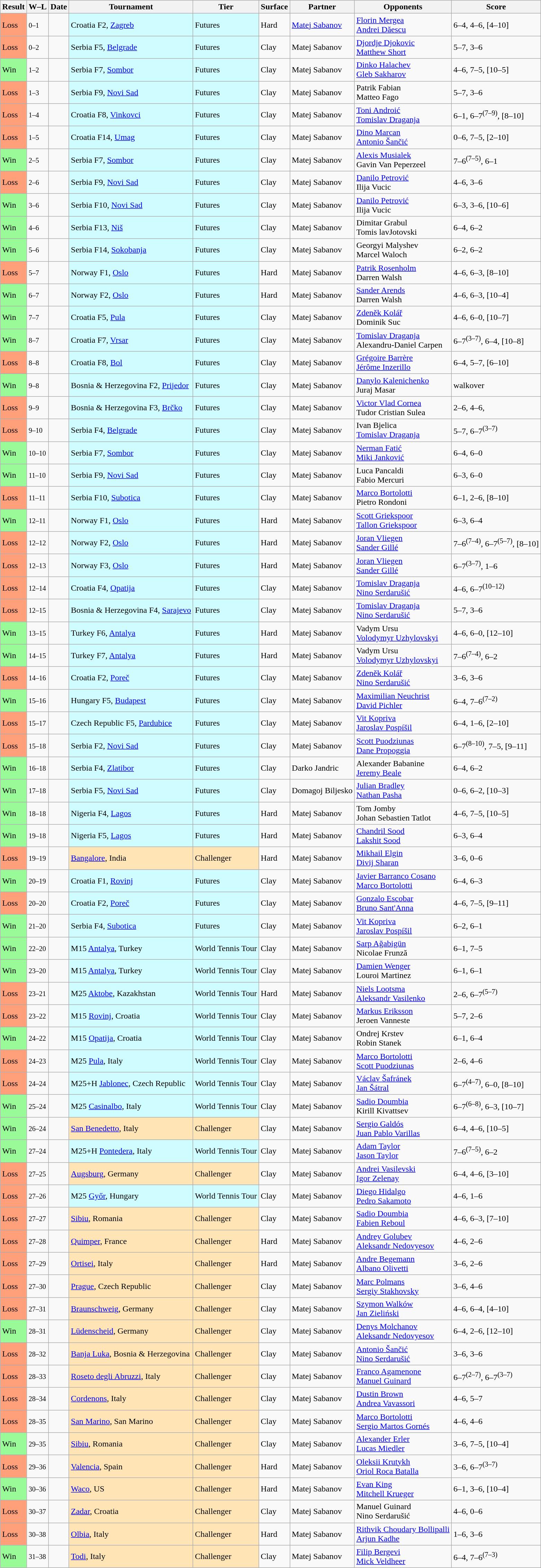<table class="sortable wikitable">
<tr>
<th>Result</th>
<th class="unsortable">W–L</th>
<th>Date</th>
<th>Tournament</th>
<th>Tier</th>
<th>Surface</th>
<th>Partner</th>
<th>Opponents</th>
<th class="unsortable">Score</th>
</tr>
<tr>
<td style="background:#ffa07a;">Loss</td>
<td><small>0–1</small></td>
<td></td>
<td style="background:#cffcff;">Croatia F2, <a href='#'>Zagreb</a></td>
<td style="background:#cffcff;">Futures</td>
<td>Hard</td>
<td> <a href='#'>Matej Sabanov</a></td>
<td> <a href='#'>Florin Mergea</a> <br>  <a href='#'>Andrei Dăescu</a></td>
<td>6–4, 4–6, [4–10]</td>
</tr>
<tr>
<td style="background:#ffa07a;">Loss</td>
<td><small>0–2</small></td>
<td></td>
<td style="background:#cffcff;">Serbia F5, <a href='#'>Belgrade</a></td>
<td style="background:#cffcff;">Futures</td>
<td>Clay</td>
<td> Matej Sabanov</td>
<td> <a href='#'>Djordje Djokovic</a> <br>  <a href='#'>Matthew Short</a></td>
<td>5–7, 3–6</td>
</tr>
<tr>
<td style="background:#98fb98;">Win</td>
<td><small>1–2</small></td>
<td></td>
<td style="background:#cffcff;">Serbia F7, <a href='#'>Sombor</a></td>
<td style="background:#cffcff;">Futures</td>
<td>Clay</td>
<td> Matej Sabanov</td>
<td> <a href='#'>Dinko Halachev</a> <br>  <a href='#'>Gleb Sakharov</a></td>
<td>4–6, 7–5, [10–5]</td>
</tr>
<tr>
<td style="background:#ffa07a;">Loss</td>
<td><small>1–3</small></td>
<td></td>
<td style="background:#cffcff;">Serbia F9, <a href='#'>Novi Sad</a></td>
<td style="background:#cffcff;">Futures</td>
<td>Clay</td>
<td> Matej Sabanov</td>
<td> Patrik Fabian <br>  Matteo Fago</td>
<td>5–7, 3–6</td>
</tr>
<tr>
<td style="background:#ffa07a;">Loss</td>
<td><small>1–4</small></td>
<td></td>
<td style="background:#cffcff;">Croatia F8, <a href='#'>Vinkovci</a></td>
<td style="background:#cffcff;">Futures</td>
<td>Clay</td>
<td> Matej Sabanov</td>
<td> <a href='#'>Toni Androić</a> <br>  <a href='#'>Tomislav Draganja</a></td>
<td>6–1, 6–7<sup>(7–9)</sup>, [8–10]</td>
</tr>
<tr>
<td style="background:#ffa07a;">Loss</td>
<td><small>1–5</small></td>
<td></td>
<td style="background:#cffcff;">Croatia F14, <a href='#'>Umag</a></td>
<td style="background:#cffcff;">Futures</td>
<td>Clay</td>
<td> Matej Sabanov</td>
<td> <a href='#'>Dino Marcan</a> <br>  <a href='#'>Antonio Šančić</a></td>
<td>0–6, 7–5, [2–10]</td>
</tr>
<tr>
<td style="background:#98fb98;">Win</td>
<td><small>2–5</small></td>
<td></td>
<td style="background:#cffcff;">Serbia F7, <a href='#'>Sombor</a></td>
<td style="background:#cffcff;">Futures</td>
<td>Clay</td>
<td> Matej Sabanov</td>
<td> <a href='#'>Alexis Musialek</a> <br>  Gavin Van Peperzeel</td>
<td>7–6<sup>(7–5)</sup>, 6–1</td>
</tr>
<tr>
<td style="background:#ffa07a;">Loss</td>
<td><small>2–6</small></td>
<td></td>
<td style="background:#cffcff;">Serbia F9, <a href='#'>Novi Sad</a></td>
<td style="background:#cffcff;">Futures</td>
<td>Clay</td>
<td> Matej Sabanov</td>
<td> <a href='#'>Danilo Petrović</a> <br>  Ilija Vucic</td>
<td>4–6, 3–6</td>
</tr>
<tr>
<td style="background:#98fb98;">Win</td>
<td><small>3–6</small></td>
<td></td>
<td style="background:#cffcff;">Serbia F10, <a href='#'>Novi Sad</a></td>
<td style="background:#cffcff;">Futures</td>
<td>Clay</td>
<td> Matej Sabanov</td>
<td> <a href='#'>Danilo Petrović</a> <br>  Ilija Vucic</td>
<td>6–3, 3–6, [10–6]</td>
</tr>
<tr>
<td style="background:#98fb98;">Win</td>
<td><small>4–6</small></td>
<td></td>
<td style="background:#cffcff;">Serbia F13, <a href='#'>Niš</a></td>
<td style="background:#cffcff;">Futures</td>
<td>Clay</td>
<td> Matej Sabanov</td>
<td> Dimitar Grabul <br>  Tomis lavJotovski</td>
<td>6–4, 6–2</td>
</tr>
<tr>
<td style="background:#98fb98;">Win</td>
<td><small>5–6</small></td>
<td></td>
<td style="background:#cffcff;">Serbia F14, <a href='#'>Sokobanja</a></td>
<td style="background:#cffcff;">Futures</td>
<td>Clay</td>
<td> Matej Sabanov</td>
<td> Georgyi Malyshev <br>  Marcel Waloch</td>
<td>6–2, 6–2</td>
</tr>
<tr>
<td style="background:#ffa07a;">Loss</td>
<td><small>5–7</small></td>
<td></td>
<td style="background:#cffcff;">Norway F1, <a href='#'>Oslo</a></td>
<td style="background:#cffcff;">Futures</td>
<td>Hard</td>
<td> Matej Sabanov</td>
<td> <a href='#'>Patrik Rosenholm</a> <br>  Darren Walsh</td>
<td>4–6, 6–3, [8–10]</td>
</tr>
<tr>
<td style="background:#98fb98;">Win</td>
<td><small>6–7</small></td>
<td></td>
<td style="background:#cffcff;">Norway F2, <a href='#'>Oslo</a></td>
<td style="background:#cffcff;">Futures</td>
<td>Hard</td>
<td> Matej Sabanov</td>
<td> <a href='#'>Sander Arends</a> <br>  Darren Walsh</td>
<td>4–6, 6–3, [10–4]</td>
</tr>
<tr>
<td style="background:#98fb98;">Win</td>
<td><small>7–7</small></td>
<td></td>
<td style="background:#cffcff;">Croatia F5, <a href='#'>Pula</a></td>
<td style="background:#cffcff;">Futures</td>
<td>Clay</td>
<td> Matej Sabanov</td>
<td> <a href='#'>Zdeněk Kolář</a> <br>  Dominik Suc</td>
<td>4–6, 6–0, [10–7]</td>
</tr>
<tr>
<td style="background:#98fb98;">Win</td>
<td><small>8–7</small></td>
<td></td>
<td style="background:#cffcff;">Croatia F7, <a href='#'>Vrsar</a></td>
<td style="background:#cffcff;">Futures</td>
<td>Clay</td>
<td> Matej Sabanov</td>
<td> <a href='#'>Tomislav Draganja</a> <br>  Alexandru-Daniel Carpen</td>
<td>6–7<sup>(3–7)</sup>, 6–4, [10–8]</td>
</tr>
<tr>
<td style="background:#ffa07a;">Loss</td>
<td><small>8–8</small></td>
<td></td>
<td style="background:#cffcff;">Croatia F8, <a href='#'>Bol</a></td>
<td style="background:#cffcff;">Futures</td>
<td>Clay</td>
<td> Matej Sabanov</td>
<td> <a href='#'>Grégoire Barrère</a> <br>  <a href='#'>Jérôme Inzerillo</a></td>
<td>6–4, 5–7, [6–10]</td>
</tr>
<tr>
<td style="background:#98fb98;">Win</td>
<td><small>9–8</small></td>
<td></td>
<td style="background:#cffcff;">Bosnia & Herzegovina F2, <a href='#'>Prijedor</a></td>
<td style="background:#cffcff;">Futures</td>
<td>Clay</td>
<td> Matej Sabanov</td>
<td> <a href='#'>Danylo Kalenichenko</a> <br>  Juraj Masar</td>
<td>walkover</td>
</tr>
<tr>
<td style="background:#ffa07a;">Loss</td>
<td><small>9–9</small></td>
<td></td>
<td style="background:#cffcff;">Bosnia & Herzegovina F3, <a href='#'>Brčko</a></td>
<td style="background:#cffcff;">Futures</td>
<td>Clay</td>
<td> Matej Sabanov</td>
<td> <a href='#'>Victor Vlad Cornea</a> <br>  Tudor Cristian Sulea</td>
<td>2–6, 4–6,</td>
</tr>
<tr>
<td style="background:#ffa07a;">Loss</td>
<td><small>9–10</small></td>
<td></td>
<td style="background:#cffcff;">Serbia F4, <a href='#'>Belgrade</a></td>
<td style="background:#cffcff;">Futures</td>
<td>Clay</td>
<td> Matej Sabanov</td>
<td> Ivan Bjelica <br>  <a href='#'>Tomislav Draganja</a></td>
<td>5–7, 6–7<sup>(3–7)</sup></td>
</tr>
<tr>
<td style="background:#98fb98;">Win</td>
<td><small>10–10</small></td>
<td></td>
<td style="background:#cffcff;">Serbia F7, <a href='#'>Sombor</a></td>
<td style="background:#cffcff;">Futures</td>
<td>Clay</td>
<td> Matej Sabanov</td>
<td> <a href='#'>Nerman Fatić</a> <br>  <a href='#'>Miki Janković</a></td>
<td>6–4, 6–0</td>
</tr>
<tr>
<td style="background:#98fb98;">Win</td>
<td><small>11–10</small></td>
<td></td>
<td style="background:#cffcff;">Serbia F9, <a href='#'>Novi Sad</a></td>
<td style="background:#cffcff;">Futures</td>
<td>Clay</td>
<td> Matej Sabanov</td>
<td> Luca Pancaldi <br>  Fabio Mercuri</td>
<td>6–3, 6–0</td>
</tr>
<tr>
<td style="background:#ffa07a;">Loss</td>
<td><small>11–11</small></td>
<td></td>
<td style="background:#cffcff;">Serbia F10, <a href='#'>Subotica</a></td>
<td style="background:#cffcff;">Futures</td>
<td>Clay</td>
<td> Matej Sabanov</td>
<td> <a href='#'>Marco Bortolotti</a> <br>  Pietro Rondoni</td>
<td>6–1, 2–6, [8–10]</td>
</tr>
<tr>
<td style="background:#98fb98;">Win</td>
<td><small>12–11</small></td>
<td></td>
<td style="background:#cffcff;">Norway F1, <a href='#'>Oslo</a></td>
<td style="background:#cffcff;">Futures</td>
<td>Hard</td>
<td> Matej Sabanov</td>
<td> <a href='#'>Scott Griekspoor</a> <br>  <a href='#'>Tallon Griekspoor</a></td>
<td>6–3, 6–4</td>
</tr>
<tr>
<td style="background:#ffa07a;">Loss</td>
<td><small>12–12</small></td>
<td></td>
<td style="background:#cffcff;">Norway F2, <a href='#'>Oslo</a></td>
<td style="background:#cffcff;">Futures</td>
<td>Hard</td>
<td> Matej Sabanov</td>
<td> <a href='#'>Joran Vliegen</a> <br>  <a href='#'>Sander Gillé</a></td>
<td>7–6<sup>(7–4)</sup>, 6–7<sup>(5–7)</sup>, [8–10]</td>
</tr>
<tr>
<td style="background:#ffa07a;">Loss</td>
<td><small>12–13</small></td>
<td></td>
<td style="background:#cffcff;">Norway F3, <a href='#'>Oslo</a></td>
<td style="background:#cffcff;">Futures</td>
<td>Hard</td>
<td> Matej Sabanov</td>
<td> <a href='#'>Joran Vliegen</a> <br>  <a href='#'>Sander Gillé</a></td>
<td>6–7<sup>(3–7)</sup>, 1–6</td>
</tr>
<tr>
<td style="background:#ffa07a;">Loss</td>
<td><small>12–14</small></td>
<td></td>
<td style="background:#cffcff;">Croatia F4, <a href='#'>Opatija</a></td>
<td style="background:#cffcff;">Futures</td>
<td>Clay</td>
<td> Matej Sabanov</td>
<td> <a href='#'>Tomislav Draganja</a> <br>  <a href='#'>Nino Serdarušić</a></td>
<td>4–6, 6–7<sup>(10–12)</sup></td>
</tr>
<tr>
<td style="background:#ffa07a;">Loss</td>
<td><small>12–15</small></td>
<td></td>
<td style="background:#cffcff;">Bosnia & Herzegovina F4, <a href='#'>Sarajevo</a></td>
<td style="background:#cffcff;">Futures</td>
<td>Clay</td>
<td> Matej Sabanov</td>
<td> <a href='#'>Tomislav Draganja</a> <br>  <a href='#'>Nino Serdarušić</a></td>
<td>5–7, 3–6</td>
</tr>
<tr>
<td style="background:#98fb98;">Win</td>
<td><small>13–15</small></td>
<td></td>
<td style="background:#cffcff;">Turkey F6, <a href='#'>Antalya</a></td>
<td style="background:#cffcff;">Futures</td>
<td>Hard</td>
<td> Matej Sabanov</td>
<td> Vadym Ursu <br>  <a href='#'>Volodymyr Uzhylovskyi</a></td>
<td>4–6, 6–0, [12–10]</td>
</tr>
<tr>
<td style="background:#98fb98;">Win</td>
<td><small>14–15</small></td>
<td></td>
<td style="background:#cffcff;">Turkey F7, <a href='#'>Antalya</a></td>
<td style="background:#cffcff;">Futures</td>
<td>Hard</td>
<td> Matej Sabanov</td>
<td> Vadym Ursu <br>  <a href='#'>Volodymyr Uzhylovskyi</a></td>
<td>7–6<sup>(7–4)</sup>, 6–2</td>
</tr>
<tr>
<td style="background:#ffa07a;">Loss</td>
<td><small>14–16</small></td>
<td></td>
<td style="background:#cffcff;">Croatia F2, <a href='#'>Poreč</a></td>
<td style="background:#cffcff;">Futures</td>
<td>Clay</td>
<td> Matej Sabanov</td>
<td> <a href='#'>Zdeněk Kolář</a> <br>  <a href='#'>Nino Serdarušić</a></td>
<td>3–6, 3–6</td>
</tr>
<tr>
<td style="background:#98fb98;">Win</td>
<td><small>15–16</small></td>
<td></td>
<td style="background:#cffcff;">Hungary F5, <a href='#'>Budapest</a></td>
<td style="background:#cffcff;">Futures</td>
<td>Clay</td>
<td> Matej Sabanov</td>
<td> <a href='#'>Maximilian Neuchrist</a> <br>  <a href='#'>David Pichler</a></td>
<td>6–4, 7–6<sup>(7–2)</sup></td>
</tr>
<tr>
<td style="background:#ffa07a;">Loss</td>
<td><small>15–17</small></td>
<td></td>
<td style="background:#cffcff;">Czech Republic F5, <a href='#'>Pardubice</a></td>
<td style="background:#cffcff;">Futures</td>
<td>Clay</td>
<td> Matej Sabanov</td>
<td> <a href='#'>Vit Kopriva</a> <br>  <a href='#'>Jaroslav Pospíšil</a></td>
<td>6–4, 1–6, [2–10]</td>
</tr>
<tr>
<td style="background:#ffa07a;">Loss</td>
<td><small>15–18</small></td>
<td></td>
<td style="background:#cffcff;">Serbia F2, <a href='#'>Novi Sad</a></td>
<td style="background:#cffcff;">Futures</td>
<td>Clay</td>
<td> Matej Sabanov</td>
<td> <a href='#'>Scott Puodziunas</a> <br>  <a href='#'>Dane Propoggia</a></td>
<td>6–7<sup>(8–10)</sup>, 7–5, [9–11]</td>
</tr>
<tr>
<td style="background:#98fb98;">Win</td>
<td><small>16–18</small></td>
<td></td>
<td style="background:#cffcff;">Serbia F4, <a href='#'>Zlatibor</a></td>
<td style="background:#cffcff;">Futures</td>
<td>Clay</td>
<td> Darko Jandric</td>
<td> Alexander Babanine <br>  <a href='#'>Jeremy Beale</a></td>
<td>6–4, 6–2</td>
</tr>
<tr>
<td style="background:#98fb98;">Win</td>
<td><small>17–18</small></td>
<td></td>
<td style="background:#cffcff;">Serbia F5, <a href='#'>Novi Sad</a></td>
<td style="background:#cffcff;">Futures</td>
<td>Clay</td>
<td> Domagoj Biljesko</td>
<td> <a href='#'>Julian Bradley</a> <br>  <a href='#'>Nathan Pasha</a></td>
<td>0–6, 6–2, [10–3]</td>
</tr>
<tr>
<td style="background:#98fb98;">Win</td>
<td><small>18–18</small></td>
<td></td>
<td style="background:#cffcff;">Nigeria F4, <a href='#'>Lagos</a></td>
<td style="background:#cffcff;">Futures</td>
<td>Hard</td>
<td> Matej Sabanov</td>
<td> Tom Jomby <br>  Johan Sebastien Tatlot</td>
<td>4–6, 7–5, [10–5]</td>
</tr>
<tr>
<td style="background:#98fb98;">Win</td>
<td><small>19–18</small></td>
<td></td>
<td style="background:#cffcff;">Nigeria F5, <a href='#'>Lagos</a></td>
<td style="background:#cffcff;">Futures</td>
<td>Hard</td>
<td> Matej Sabanov</td>
<td> <a href='#'>Chandril Sood</a> <br>  <a href='#'>Lakshit Sood</a></td>
<td>6–3, 6–4</td>
</tr>
<tr>
<td style="background:#ffa07a;">Loss</td>
<td><small>19–19</small></td>
<td></td>
<td style="background:moccasin;"><a href='#'>Bangalore</a>, India</td>
<td style="background:moccasin;">Challenger</td>
<td>Hard</td>
<td> Matej Sabanov</td>
<td> <a href='#'>Mikhail Elgin</a> <br>  <a href='#'>Divij Sharan</a></td>
<td>3–6, 0–6</td>
</tr>
<tr>
<td style="background:#98fb98;">Win</td>
<td><small>20–19</small></td>
<td></td>
<td style="background:#cffcff;">Croatia F1, <a href='#'>Rovinj</a></td>
<td style="background:#cffcff;">Futures</td>
<td>Clay</td>
<td> Matej Sabanov</td>
<td> <a href='#'>Javier Barranco Cosano</a> <br>  <a href='#'>Marco Bortolotti</a></td>
<td>6–4, 6–3</td>
</tr>
<tr>
<td style="background:#ffa07a;">Loss</td>
<td><small>20–20</small></td>
<td></td>
<td style="background:#cffcff;">Croatia F2, <a href='#'>Poreč</a></td>
<td style="background:#cffcff;">Futures</td>
<td>Clay</td>
<td> Matej Sabanov</td>
<td> <a href='#'>Gonzalo Escobar</a> <br>  <a href='#'>Bruno Sant'Anna</a></td>
<td>4–6, 7–5, [9–11]</td>
</tr>
<tr>
<td style="background:#98fb98;">Win</td>
<td><small>21–20</small></td>
<td></td>
<td style="background:#cffcff;">Serbia F4, <a href='#'>Subotica</a></td>
<td style="background:#cffcff;">Futures</td>
<td>Clay</td>
<td> Matej Sabanov</td>
<td> <a href='#'>Vit Kopriva</a> <br>  <a href='#'>Jaroslav Pospíšil</a></td>
<td>6–2, 6–1</td>
</tr>
<tr>
<td style="background:#98fb98;">Win</td>
<td><small>22–20</small></td>
<td></td>
<td style="background:#cffcff;">M15 <a href='#'>Antalya</a>, Turkey</td>
<td style="background:#cffcff;">World Tennis Tour</td>
<td>Clay</td>
<td> Matej Sabanov</td>
<td> <a href='#'>Sarp Ağabigün</a> <br>  Nicolae Frunză</td>
<td>6–1, 7–5</td>
</tr>
<tr>
<td style="background:#98fb98;">Win</td>
<td><small>23–20</small></td>
<td></td>
<td style="background:#cffcff;">M15 <a href='#'>Antalya</a>, Turkey</td>
<td style="background:#cffcff;">World Tennis Tour</td>
<td>Clay</td>
<td> Matej Sabanov</td>
<td> <a href='#'>Damien Wenger</a> <br>  Louroi Martinez</td>
<td>6–1, 6–1</td>
</tr>
<tr>
<td style="background:#ffa07a;">Loss</td>
<td><small>23–21</small></td>
<td></td>
<td style="background:#cffcff;">M25 <a href='#'>Aktobe</a>, Kazakhstan</td>
<td style="background:#cffcff;">World Tennis Tour</td>
<td>Hard</td>
<td> Matej Sabanov</td>
<td> <a href='#'>Niels Lootsma</a> <br>  <a href='#'>Aleksandr Vasilenko</a></td>
<td>2–6, 6–7<sup>(5–7)</sup></td>
</tr>
<tr>
<td style="background:#ffa07a;">Loss</td>
<td><small>23–22</small></td>
<td></td>
<td style="background:#cffcff;">M15 <a href='#'>Rovinj</a>, Croatia</td>
<td style="background:#cffcff;">World Tennis Tour</td>
<td>Clay</td>
<td> Matej Sabanov</td>
<td> <a href='#'>Markus Eriksson</a> <br>  Jeroen Vanneste</td>
<td>5–7, 2–6</td>
</tr>
<tr>
<td style="background:#98fb98;">Win</td>
<td><small>24–22</small></td>
<td></td>
<td style="background:#cffcff;">M15 <a href='#'>Opatija</a>, Croatia</td>
<td style="background:#cffcff;">World Tennis Tour</td>
<td>Clay</td>
<td> Matej Sabanov</td>
<td> Ondrej Krstev <br>  Robin Stanek</td>
<td>6–1, 6–4</td>
</tr>
<tr>
<td style="background:#ffa07a;">Loss</td>
<td><small>24–23</small></td>
<td></td>
<td style="background:#cffcff;">M25 <a href='#'>Pula</a>, Italy</td>
<td style="background:#cffcff;">World Tennis Tour</td>
<td>Clay</td>
<td> Matej Sabanov</td>
<td> <a href='#'>Marco Bortolotti</a> <br>  <a href='#'>Scott Puodziunas</a></td>
<td>2–6, 4–6</td>
</tr>
<tr>
<td style="background:#ffa07a;">Loss</td>
<td><small>24–24</small></td>
<td></td>
<td style="background:#cffcff;">M25+H <a href='#'>Jablonec</a>, Czech Republic</td>
<td style="background:#cffcff;">World Tennis Tour</td>
<td>Clay</td>
<td> Matej Sabanov</td>
<td> <a href='#'>Václav Šafránek</a> <br>  <a href='#'>Jan Šátral</a></td>
<td>6–7<sup>(4–7)</sup>, 6–0, [8–10]</td>
</tr>
<tr>
<td style="background:#98fb98;">Win</td>
<td><small>25–24</small></td>
<td></td>
<td style="background:#cffcff;">M25 <a href='#'>Casinalbo</a>, Italy</td>
<td style="background:#cffcff;">World Tennis Tour</td>
<td>Clay</td>
<td> Matej Sabanov</td>
<td> <a href='#'>Sadio Doumbia</a> <br>  Kirill Kivattsev</td>
<td>6–7<sup>(6–8)</sup>, 6–3, [10–7]</td>
</tr>
<tr>
<td style="background:#98fb98;">Win</td>
<td><small>26–24</small></td>
<td></td>
<td style="background:moccasin;"><a href='#'>San Benedetto</a>, Italy</td>
<td style="background:moccasin;">Challenger</td>
<td>Clay</td>
<td> Matej Sabanov</td>
<td> <a href='#'>Sergio Galdós</a> <br>  <a href='#'>Juan Pablo Varillas</a></td>
<td>6–4, 4–6, [10–5]</td>
</tr>
<tr>
<td style="background:#98fb98;">Win</td>
<td><small>27–24</small></td>
<td></td>
<td style="background:#cffcff;">M25+H <a href='#'>Pontedera</a>, Italy</td>
<td style="background:#cffcff;">World Tennis Tour</td>
<td>Clay</td>
<td> Matej Sabanov</td>
<td> <a href='#'>Adam Taylor</a> <br>  <a href='#'>Jason Taylor</a></td>
<td>7–6<sup>(7–5)</sup>, 6–2</td>
</tr>
<tr>
<td style="background:#ffa07a;">Loss</td>
<td><small>27–25</small></td>
<td></td>
<td style="background:moccasin;"><a href='#'>Augsburg</a>, Germany</td>
<td style="background:moccasin;">Challenger</td>
<td>Clay</td>
<td> Matej Sabanov</td>
<td> <a href='#'>Andrei Vasilevski</a> <br>  <a href='#'>Igor Zelenay</a></td>
<td>6–4, 4–6, [3–10]</td>
</tr>
<tr>
<td style="background:#ffa07a;">Loss</td>
<td><small>27–26</small></td>
<td></td>
<td style="background:#cffcff;">M25 <a href='#'>Győr</a>, Hungary</td>
<td style="background:#cffcff;">World Tennis Tour</td>
<td>Clay</td>
<td> Matej Sabanov</td>
<td> <a href='#'>Diego Hidalgo</a> <br>  <a href='#'>Pedro Sakamoto</a></td>
<td>4–6, 1–6</td>
</tr>
<tr>
<td style="background:#ffa07a;">Loss</td>
<td><small>27–27</small></td>
<td></td>
<td style="background:moccasin;"><a href='#'>Sibiu</a>, Romania</td>
<td style="background:moccasin;">Challenger</td>
<td>Clay</td>
<td> Matej Sabanov</td>
<td> <a href='#'>Sadio Doumbia</a> <br>  <a href='#'>Fabien Reboul</a></td>
<td>4–6, 6–3, [7–10]</td>
</tr>
<tr>
<td style="background:#ffa07a;">Loss</td>
<td><small>27–28</small></td>
<td></td>
<td style="background:moccasin;"><a href='#'>Quimper</a>, France</td>
<td style="background:moccasin;">Challenger</td>
<td>Hard</td>
<td> Matej Sabanov</td>
<td> <a href='#'>Andrey Golubev</a> <br>  <a href='#'>Aleksandr Nedovyesov</a></td>
<td>4–6, 2–6</td>
</tr>
<tr>
<td style="background:#ffa07a;">Loss</td>
<td><small>27–29</small></td>
<td></td>
<td style="background:moccasin;"><a href='#'>Ortisei</a>, Italy</td>
<td style="background:moccasin;">Challenger</td>
<td>Hard</td>
<td> Matej Sabanov</td>
<td> <a href='#'>Andre Begemann</a> <br>  <a href='#'>Albano Olivetti</a></td>
<td>3–6, 2–6</td>
</tr>
<tr>
<td style="background:#ffa07a;">Loss</td>
<td><small>27–30</small></td>
<td></td>
<td style="background:moccasin;"><a href='#'>Prague</a>, Czech Republic</td>
<td style="background:moccasin;">Challenger</td>
<td>Clay</td>
<td> Matej Sabanov</td>
<td> <a href='#'>Marc Polmans</a> <br>  <a href='#'>Sergiy Stakhovsky</a></td>
<td>3–6, 4–6</td>
</tr>
<tr>
<td style="background:#ffa07a;">Loss</td>
<td><small>27–31</small></td>
<td></td>
<td style="background:moccasin;"><a href='#'>Braunschweig</a>, Germany</td>
<td style="background:moccasin;">Challenger</td>
<td>Clay</td>
<td> Matej Sabanov</td>
<td> <a href='#'>Szymon Walków</a> <br>  <a href='#'>Jan Zieliński</a></td>
<td>4–6, 6–4, [4–10]</td>
</tr>
<tr>
<td style="background:#98fb98;">Win</td>
<td><small>28–31</small></td>
<td></td>
<td style="background:moccasin;"><a href='#'>Lüdenscheid</a>, Germany</td>
<td style="background:moccasin;">Challenger</td>
<td>Clay</td>
<td> Matej Sabanov</td>
<td> <a href='#'>Denys Molchanov</a> <br>  <a href='#'>Aleksandr Nedovyesov</a></td>
<td>6–4, 2–6, [12–10]</td>
</tr>
<tr>
<td style="background:#ffa07a;">Loss</td>
<td><small>28–32</small></td>
<td></td>
<td style="background:moccasin;"><a href='#'>Banja Luka</a>, Bosnia & Herzegovina</td>
<td style="background:moccasin;">Challenger</td>
<td>Clay</td>
<td> Matej Sabanov</td>
<td> <a href='#'>Antonio Šančić</a> <br>  <a href='#'>Nino Serdarušić</a></td>
<td>3–6, 3–6</td>
</tr>
<tr>
<td style="background:#ffa07a;">Loss</td>
<td><small>28–33</small></td>
<td></td>
<td style="background:moccasin;"><a href='#'>Roseto degli Abruzzi</a>, Italy</td>
<td style="background:moccasin;">Challenger</td>
<td>Clay</td>
<td> Matej Sabanov</td>
<td> <a href='#'>Franco Agamenone</a><br> <a href='#'>Manuel Guinard</a></td>
<td>6–7<sup>(2–7)</sup>, 6–7<sup>(3–7)</sup></td>
</tr>
<tr>
<td style="background:#ffa07a;">Loss</td>
<td><small>28–34</small></td>
<td></td>
<td style="background:moccasin;"><a href='#'>Cordenons</a>, Italy</td>
<td style="background:moccasin;">Challenger</td>
<td>Clay</td>
<td> Matej Sabanov</td>
<td> <a href='#'>Dustin Brown</a><br> <a href='#'>Andrea Vavassori</a></td>
<td>4–6, 5–7</td>
</tr>
<tr>
<td style="background:#ffa07a;">Loss</td>
<td><small>28–35</small></td>
<td></td>
<td style="background:moccasin;"><a href='#'>San Marino</a>, San Marino</td>
<td style="background:moccasin;">Challenger</td>
<td>Clay</td>
<td> Matej Sabanov</td>
<td> <a href='#'>Marco Bortolotti</a><br> <a href='#'>Sergio Martos Gornés</a></td>
<td>4–6, 4–6</td>
</tr>
<tr>
<td style="background:#98fb98;">Win</td>
<td><small>29–35</small></td>
<td></td>
<td style="background:moccasin;"><a href='#'>Sibiu</a>, Romania</td>
<td style="background:moccasin;">Challenger</td>
<td>Clay</td>
<td> Matej Sabanov</td>
<td> <a href='#'>Alexander Erler</a><br> <a href='#'>Lucas Miedler</a></td>
<td>3–6, 7–5, [10–4]</td>
</tr>
<tr>
<td style="background:#ffa07a;">Loss</td>
<td><small>29–36</small></td>
<td></td>
<td style="background:moccasin;"><a href='#'>Valencia</a>, Spain</td>
<td style="background:moccasin;">Challenger</td>
<td>Hard</td>
<td> Matej Sabanov</td>
<td> <a href='#'>Oleksii Krutykh</a><br> <a href='#'>Oriol Roca Batalla</a></td>
<td>3–6, 6–7<sup>(3–7)</sup></td>
</tr>
<tr>
<td style="background:#98fb98;">Win</td>
<td><small>30–36</small></td>
<td></td>
<td style="background:moccasin;"><a href='#'>Waco</a>, US</td>
<td style="background:moccasin;">Challenger</td>
<td>Hard</td>
<td> Matej Sabanov</td>
<td> <a href='#'>Evan King</a><br> <a href='#'>Mitchell Krueger</a></td>
<td>6–1, 3–6, [10–4]</td>
</tr>
<tr>
<td style="background:#ffa07a;">Loss</td>
<td><small>30–37</small></td>
<td></td>
<td style="background:moccasin;"><a href='#'>Zadar</a>, Croatia</td>
<td style="background:moccasin;">Challenger</td>
<td>Clay</td>
<td> Matej Sabanov</td>
<td> Manuel Guinard<br> Nino Serdarušić</td>
<td>4–6, 0–6</td>
</tr>
<tr>
<td style="background:#ffa07a;">Loss</td>
<td><small>30–38</small></td>
<td></td>
<td style="background:moccasin;"><a href='#'>Olbia</a>, Italy</td>
<td style="background:moccasin;">Challenger</td>
<td>Hard</td>
<td> Matej Sabanov</td>
<td> <a href='#'>Rithvik Choudary Bollipalli</a><br> <a href='#'>Arjun Kadhe</a></td>
<td>1–6, 3–6</td>
</tr>
<tr>
<td bgcolor=98FB98>Win</td>
<td><small>31–38</small></td>
<td></td>
<td style="background:moccasin;"><a href='#'>Todi</a>, Italy</td>
<td style="background:moccasin;">Challenger</td>
<td>Clay</td>
<td> Matej Sabanov</td>
<td> <a href='#'>Filip Bergevi</a><br> <a href='#'>Mick Veldheer</a></td>
<td>6–4, 7–6<sup>(7–3)</sup></td>
</tr>
</table>
